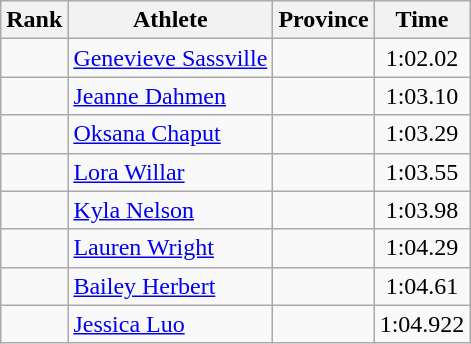<table class="wikitable sortable" style="text-align:center">
<tr>
<th>Rank</th>
<th>Athlete</th>
<th>Province</th>
<th>Time</th>
</tr>
<tr>
<td></td>
<td align=left><a href='#'>Genevieve Sassville</a></td>
<td style="text-align:left;"></td>
<td>1:02.02</td>
</tr>
<tr>
<td></td>
<td align=left><a href='#'>Jeanne Dahmen</a></td>
<td style="text-align:left;"></td>
<td>1:03.10</td>
</tr>
<tr>
<td></td>
<td align=left><a href='#'>Oksana Chaput</a></td>
<td style="text-align:left;"></td>
<td>1:03.29</td>
</tr>
<tr>
<td></td>
<td align=left><a href='#'>Lora Willar</a></td>
<td style="text-align:left;"></td>
<td>1:03.55</td>
</tr>
<tr>
<td></td>
<td align=left><a href='#'>Kyla Nelson</a></td>
<td style="text-align:left;"></td>
<td>1:03.98</td>
</tr>
<tr>
<td></td>
<td align=left><a href='#'>Lauren Wright</a></td>
<td style="text-align:left;"></td>
<td>1:04.29</td>
</tr>
<tr>
<td></td>
<td align=left><a href='#'>Bailey Herbert</a></td>
<td style="text-align:left;"></td>
<td>1:04.61</td>
</tr>
<tr>
<td></td>
<td align=left><a href='#'>Jessica Luo</a></td>
<td style="text-align:left;"></td>
<td>1:04.922</td>
</tr>
</table>
